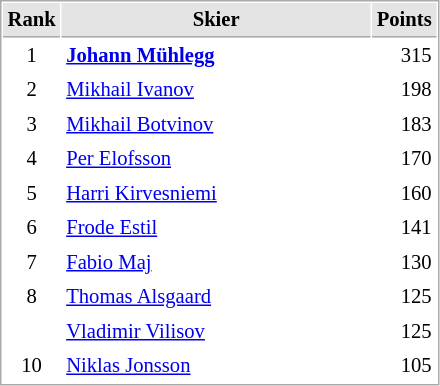<table cellspacing="1" cellpadding="3" style="border:1px solid #AAAAAA;font-size:86%">
<tr style="background-color: #E4E4E4;">
<th style="border-bottom:1px solid #AAAAAA" width=10>Rank</th>
<th style="border-bottom:1px solid #AAAAAA" width=200>Skier</th>
<th style="border-bottom:1px solid #AAAAAA" width=20 align=right>Points</th>
</tr>
<tr>
<td align=center>1</td>
<td> <strong><a href='#'>Johann Mühlegg</a></strong></td>
<td align=right>315</td>
</tr>
<tr>
<td align=center>2</td>
<td> <a href='#'>Mikhail Ivanov</a></td>
<td align=right>198</td>
</tr>
<tr>
<td align=center>3</td>
<td> <a href='#'>Mikhail Botvinov</a></td>
<td align=right>183</td>
</tr>
<tr>
<td align=center>4</td>
<td> <a href='#'>Per Elofsson</a></td>
<td align=right>170</td>
</tr>
<tr>
<td align=center>5</td>
<td> <a href='#'>Harri Kirvesniemi</a></td>
<td align=right>160</td>
</tr>
<tr>
<td align=center>6</td>
<td> <a href='#'>Frode Estil</a></td>
<td align=right>141</td>
</tr>
<tr>
<td align=center>7</td>
<td> <a href='#'>Fabio Maj</a></td>
<td align=right>130</td>
</tr>
<tr>
<td align=center>8</td>
<td> <a href='#'>Thomas Alsgaard</a></td>
<td align=right>125</td>
</tr>
<tr>
<td align=center></td>
<td> <a href='#'>Vladimir Vilisov</a></td>
<td align=right>125</td>
</tr>
<tr>
<td align=center>10</td>
<td> <a href='#'>Niklas Jonsson</a></td>
<td align=right>105</td>
</tr>
</table>
